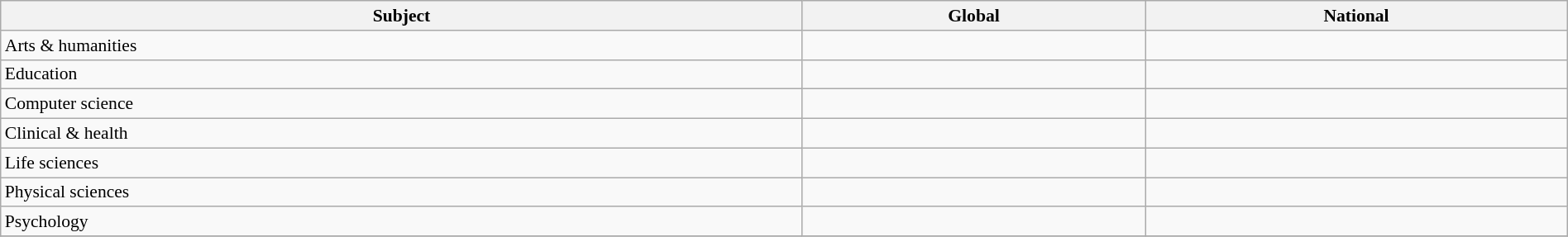<table class="wikitable sortable" style="width: 100%; font-size: 90%">
<tr>
<th>Subject</th>
<th>Global</th>
<th>National</th>
</tr>
<tr>
<td>Arts & humanities</td>
<td data-sort-value="29"></td>
<td data-sort-value="3"></td>
</tr>
<tr>
<td>Education</td>
<td data-sort-value="43"></td>
<td data-sort-value="1"></td>
</tr>
<tr>
<td>Computer science</td>
<td data-sort-value="101–125"></td>
<td data-sort-value="9–10"></td>
</tr>
<tr>
<td>Clinical & health</td>
<td data-sort-value="98"></td>
<td data-sort-value="6"></td>
</tr>
<tr>
<td>Life sciences</td>
<td data-sort-value="57"></td>
<td data-sort-value="5–6"></td>
</tr>
<tr>
<td>Physical sciences</td>
<td data-sort-value="201–250"></td>
<td data-sort-value="18–21"></td>
</tr>
<tr>
<td>Psychology</td>
<td data-sort-value="74"></td>
<td data-sort-value="4"></td>
</tr>
<tr>
</tr>
</table>
